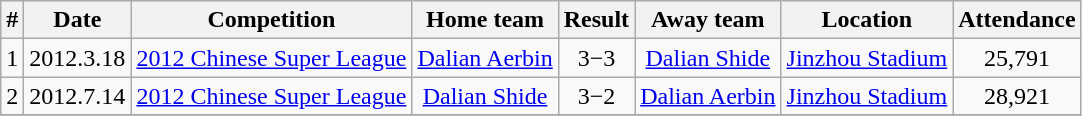<table class="wikitable" style="text-align:center">
<tr>
<th>#</th>
<th>Date</th>
<th>Competition</th>
<th>Home team</th>
<th>Result</th>
<th>Away team</th>
<th>Location</th>
<th>Attendance</th>
</tr>
<tr>
<td>1</td>
<td>2012.3.18</td>
<td><a href='#'>2012 Chinese Super League</a></td>
<td><a href='#'>Dalian Aerbin</a></td>
<td>3−3</td>
<td><a href='#'>Dalian Shide</a></td>
<td><a href='#'>Jinzhou Stadium</a></td>
<td>25,791</td>
</tr>
<tr>
<td>2</td>
<td>2012.7.14</td>
<td><a href='#'>2012 Chinese Super League</a></td>
<td><a href='#'>Dalian Shide</a></td>
<td>3−2</td>
<td><a href='#'>Dalian Aerbin</a></td>
<td><a href='#'>Jinzhou Stadium</a></td>
<td>28,921</td>
</tr>
<tr>
</tr>
</table>
